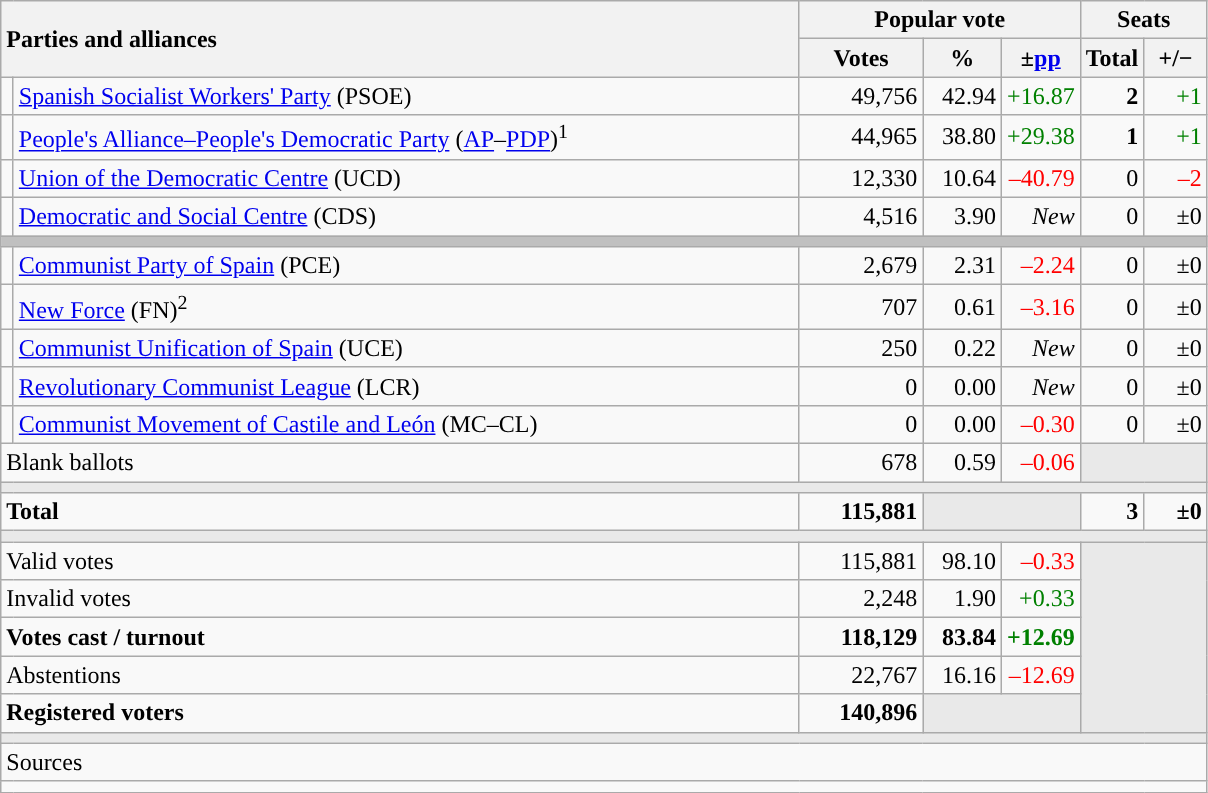<table class="wikitable" style="text-align:right;">
<tr>
<th style="text-align:left;" rowspan="2" colspan="2" width="525">Parties and alliances</th>
<th colspan="3">Popular vote</th>
<th colspan="2">Seats</th>
</tr>
<tr>
<th width="75">Votes</th>
<th width="45">%</th>
<th width="45">±<a href='#'>pp</a></th>
<th width="35">Total</th>
<th width="35">+/−</th>
</tr>
<tr>
<td width="1" style="color:inherit;background:"></td>
<td align="left"><a href='#'>Spanish Socialist Workers' Party</a> (PSOE)</td>
<td>49,756</td>
<td>42.94</td>
<td style="color:green;">+16.87</td>
<td><strong>2</strong></td>
<td style="color:green;">+1</td>
</tr>
<tr>
<td style="color:inherit;background:"></td>
<td align="left"><a href='#'>People's Alliance–People's Democratic Party</a> (<a href='#'>AP</a>–<a href='#'>PDP</a>)<sup>1</sup></td>
<td>44,965</td>
<td>38.80</td>
<td style="color:green;">+29.38</td>
<td><strong>1</strong></td>
<td style="color:green;">+1</td>
</tr>
<tr>
<td style="color:inherit;background:"></td>
<td align="left"><a href='#'>Union of the Democratic Centre</a> (UCD)</td>
<td>12,330</td>
<td>10.64</td>
<td style="color:red;">–40.79</td>
<td>0</td>
<td style="color:red;">–2</td>
</tr>
<tr>
<td style="color:inherit;background:"></td>
<td align="left"><a href='#'>Democratic and Social Centre</a> (CDS)</td>
<td>4,516</td>
<td>3.90</td>
<td><em>New</em></td>
<td>0</td>
<td>±0</td>
</tr>
<tr>
<td colspan="7" bgcolor="#C0C0C0"></td>
</tr>
<tr>
<td style="color:inherit;background:"></td>
<td align="left"><a href='#'>Communist Party of Spain</a> (PCE)</td>
<td>2,679</td>
<td>2.31</td>
<td style="color:red;">–2.24</td>
<td>0</td>
<td>±0</td>
</tr>
<tr>
<td style="color:inherit;background:"></td>
<td align="left"><a href='#'>New Force</a> (FN)<sup>2</sup></td>
<td>707</td>
<td>0.61</td>
<td style="color:red;">–3.16</td>
<td>0</td>
<td>±0</td>
</tr>
<tr>
<td style="color:inherit;background:"></td>
<td align="left"><a href='#'>Communist Unification of Spain</a> (UCE)</td>
<td>250</td>
<td>0.22</td>
<td><em>New</em></td>
<td>0</td>
<td>±0</td>
</tr>
<tr>
<td style="color:inherit;background:"></td>
<td align="left"><a href='#'>Revolutionary Communist League</a> (LCR)</td>
<td>0</td>
<td>0.00</td>
<td><em>New</em></td>
<td>0</td>
<td>±0</td>
</tr>
<tr>
<td style="color:inherit;background:"></td>
<td align="left"><a href='#'>Communist Movement of Castile and León</a> (MC–CL)</td>
<td>0</td>
<td>0.00</td>
<td style="color:red;">–0.30</td>
<td>0</td>
<td>±0</td>
</tr>
<tr>
<td align="left" colspan="2">Blank ballots</td>
<td>678</td>
<td>0.59</td>
<td style="color:red;">–0.06</td>
<td bgcolor="#E9E9E9" colspan="2"></td>
</tr>
<tr>
<td colspan="7" bgcolor="#E9E9E9"></td>
</tr>
<tr style="font-weight:bold;">
<td align="left" colspan="2">Total</td>
<td>115,881</td>
<td bgcolor="#E9E9E9" colspan="2"></td>
<td>3</td>
<td>±0</td>
</tr>
<tr>
<td colspan="7" bgcolor="#E9E9E9"></td>
</tr>
<tr>
<td align="left" colspan="2">Valid votes</td>
<td>115,881</td>
<td>98.10</td>
<td style="color:red;">–0.33</td>
<td bgcolor="#E9E9E9" colspan="2" rowspan="5"></td>
</tr>
<tr>
<td align="left" colspan="2">Invalid votes</td>
<td>2,248</td>
<td>1.90</td>
<td style="color:green;">+0.33</td>
</tr>
<tr style="font-weight:bold;">
<td align="left" colspan="2">Votes cast / turnout</td>
<td>118,129</td>
<td>83.84</td>
<td style="color:green;">+12.69</td>
</tr>
<tr>
<td align="left" colspan="2">Abstentions</td>
<td>22,767</td>
<td>16.16</td>
<td style="color:red;">–12.69</td>
</tr>
<tr style="font-weight:bold;">
<td align="left" colspan="2">Registered voters</td>
<td>140,896</td>
<td bgcolor="#E9E9E9" colspan="2"></td>
</tr>
<tr>
<td colspan="7" bgcolor="#E9E9E9"></td>
</tr>
<tr>
<td align="left" colspan="7">Sources</td>
</tr>
<tr>
<td colspan="7" style="text-align:left; max-width:790px;"></td>
</tr>
</table>
